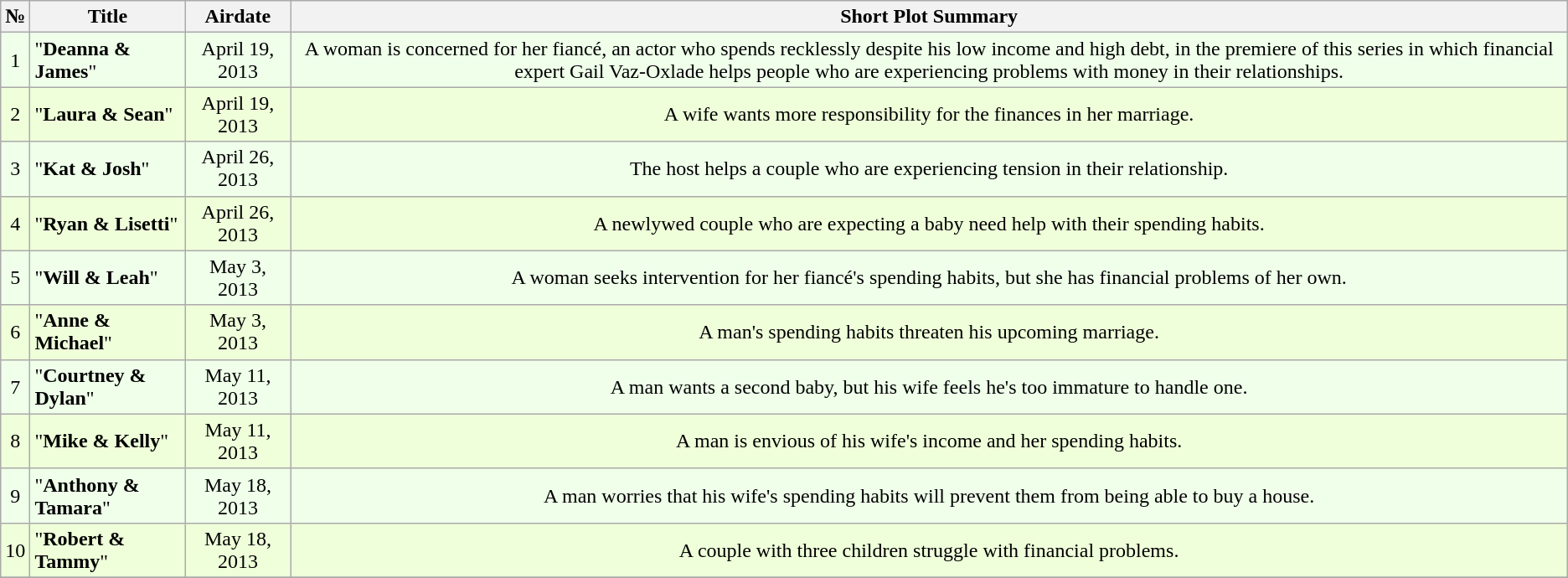<table class=wikitable style="text-align:center; background:#EFFFEA">
<tr>
<th>№</th>
<th>Title</th>
<th>Airdate</th>
<th>Short Plot Summary</th>
</tr>
<tr>
<td>1</td>
<td align="left">"<strong>Deanna & James</strong>"</td>
<td>April 19, 2013</td>
<td>A woman is concerned for her fiancé, an actor who spends recklessly despite his low income and high debt, in the premiere of this series in which financial expert Gail Vaz-Oxlade helps people who are experiencing problems with money in their relationships.</td>
</tr>
<tr bgcolor="EFFFDA">
<td>2</td>
<td align="left">"<strong>Laura & Sean</strong>"</td>
<td>April 19, 2013</td>
<td>A wife wants more responsibility for the finances in her marriage.</td>
</tr>
<tr>
<td>3</td>
<td align="left">"<strong>Kat & Josh</strong>"</td>
<td>April 26, 2013</td>
<td>The host helps a couple who are experiencing tension in their relationship.</td>
</tr>
<tr bgcolor="EFFFDA">
<td>4</td>
<td align="left">"<strong>Ryan & Lisetti</strong>"</td>
<td>April 26, 2013</td>
<td>A newlywed couple who are expecting a baby need help with their spending habits.</td>
</tr>
<tr>
<td>5</td>
<td align="left">"<strong>Will & Leah</strong>"</td>
<td>May 3, 2013</td>
<td>A woman seeks intervention for her fiancé's spending habits, but she has financial problems of her own.</td>
</tr>
<tr bgcolor="EFFFDA">
<td>6</td>
<td align="left">"<strong>Anne & Michael</strong>"</td>
<td>May 3, 2013</td>
<td>A man's spending habits threaten his upcoming marriage.</td>
</tr>
<tr>
<td>7</td>
<td align="left">"<strong>Courtney & Dylan</strong>"</td>
<td>May 11, 2013</td>
<td>A man wants a second baby, but his wife feels he's too immature to handle one.</td>
</tr>
<tr bgcolor="EFFFDA">
<td>8</td>
<td align="left">"<strong>Mike & Kelly</strong>"</td>
<td>May 11, 2013</td>
<td>A man is envious of his wife's income and her spending habits.</td>
</tr>
<tr>
<td>9</td>
<td align="left">"<strong>Anthony & Tamara</strong>"</td>
<td>May 18, 2013</td>
<td>A man worries that his wife's spending habits will prevent them from being able to buy a house.</td>
</tr>
<tr bgcolor="EFFFDA">
<td>10</td>
<td align="left">"<strong>Robert & Tammy</strong>"</td>
<td>May 18, 2013</td>
<td>A couple with three children struggle with financial problems.</td>
</tr>
<tr>
</tr>
</table>
